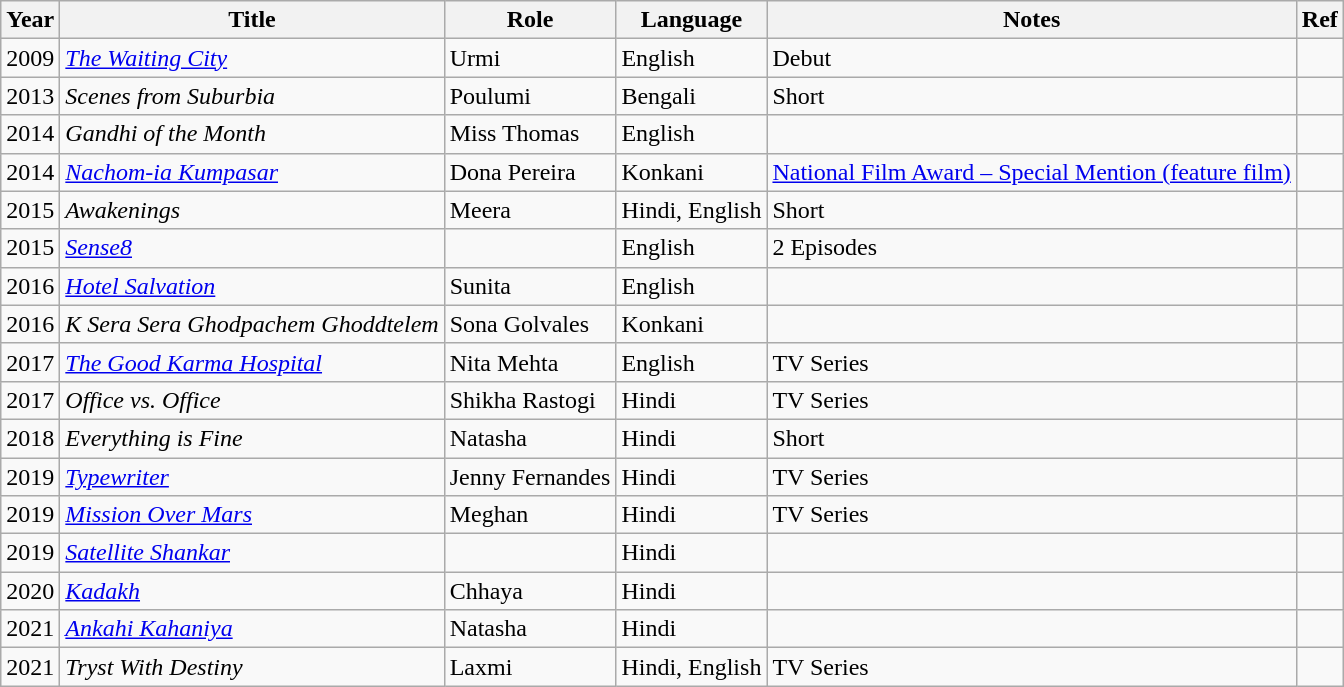<table class="wikitable sortable">
<tr>
<th>Year</th>
<th>Title</th>
<th>Role</th>
<th>Language</th>
<th>Notes</th>
<th>Ref</th>
</tr>
<tr>
<td>2009</td>
<td><em><a href='#'>The Waiting City</a></em></td>
<td>Urmi</td>
<td>English</td>
<td>Debut</td>
<td></td>
</tr>
<tr>
<td>2013</td>
<td><em>Scenes from Suburbia</em></td>
<td>Poulumi</td>
<td>Bengali</td>
<td>Short</td>
<td></td>
</tr>
<tr>
<td>2014</td>
<td><em>Gandhi of the Month</em></td>
<td>Miss Thomas</td>
<td>English</td>
<td></td>
<td></td>
</tr>
<tr>
<td>2014</td>
<td><em><a href='#'>Nachom-ia Kumpasar</a></em></td>
<td>Dona Pereira</td>
<td>Konkani</td>
<td><a href='#'>National Film Award – Special Mention (feature film)</a></td>
<td></td>
</tr>
<tr>
<td>2015</td>
<td><em>Awakenings</em></td>
<td>Meera</td>
<td>Hindi, English</td>
<td>Short</td>
<td></td>
</tr>
<tr>
<td>2015</td>
<td><em><a href='#'>Sense8</a></em></td>
<td></td>
<td>English</td>
<td>2 Episodes</td>
<td></td>
</tr>
<tr>
<td>2016</td>
<td><em><a href='#'>Hotel Salvation</a></em></td>
<td>Sunita</td>
<td>English</td>
<td></td>
<td></td>
</tr>
<tr>
<td>2016</td>
<td><em>K Sera Sera Ghodpachem Ghoddtelem</em></td>
<td>Sona Golvales</td>
<td>Konkani</td>
<td></td>
<td></td>
</tr>
<tr>
<td>2017</td>
<td><em><a href='#'>The Good Karma Hospital</a></em></td>
<td>Nita Mehta</td>
<td>English</td>
<td>TV Series</td>
<td></td>
</tr>
<tr>
<td>2017</td>
<td><em>Office vs. Office</em></td>
<td>Shikha Rastogi</td>
<td>Hindi</td>
<td>TV Series</td>
<td></td>
</tr>
<tr>
<td>2018</td>
<td><em>Everything is Fine</em></td>
<td>Natasha</td>
<td>Hindi</td>
<td>Short</td>
<td></td>
</tr>
<tr>
<td>2019</td>
<td><a href='#'><em>Typewriter</em></a></td>
<td>Jenny  Fernandes</td>
<td>Hindi</td>
<td>TV Series</td>
<td></td>
</tr>
<tr>
<td>2019</td>
<td><em><a href='#'>Mission Over Mars</a></em></td>
<td>Meghan</td>
<td>Hindi</td>
<td>TV Series</td>
<td></td>
</tr>
<tr>
<td>2019</td>
<td><em><a href='#'>Satellite Shankar</a></em></td>
<td></td>
<td>Hindi</td>
<td></td>
<td></td>
</tr>
<tr>
<td>2020</td>
<td><em><a href='#'>Kadakh</a></em></td>
<td>Chhaya</td>
<td>Hindi</td>
<td></td>
<td></td>
</tr>
<tr>
<td>2021</td>
<td><em><a href='#'>Ankahi Kahaniya</a></em></td>
<td>Natasha</td>
<td>Hindi</td>
<td></td>
<td></td>
</tr>
<tr>
<td>2021</td>
<td><em>Tryst With Destiny</em></td>
<td>Laxmi</td>
<td>Hindi, English</td>
<td>TV Series</td>
<td></td>
</tr>
</table>
